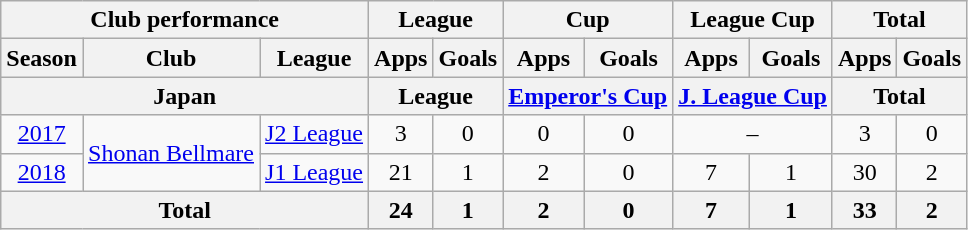<table class="wikitable" style="text-align:center;">
<tr>
<th colspan=3>Club performance</th>
<th colspan=2>League</th>
<th colspan=2>Cup</th>
<th colspan=2>League Cup</th>
<th colspan=2>Total</th>
</tr>
<tr>
<th>Season</th>
<th>Club</th>
<th>League</th>
<th>Apps</th>
<th>Goals</th>
<th>Apps</th>
<th>Goals</th>
<th>Apps</th>
<th>Goals</th>
<th>Apps</th>
<th>Goals</th>
</tr>
<tr>
<th colspan=3>Japan</th>
<th colspan=2>League</th>
<th colspan=2><a href='#'>Emperor's Cup</a></th>
<th colspan=2><a href='#'>J. League Cup</a></th>
<th colspan=2>Total</th>
</tr>
<tr>
<td><a href='#'>2017</a></td>
<td rowspan="2"><a href='#'>Shonan Bellmare</a></td>
<td rowspan="1"><a href='#'>J2 League</a></td>
<td>3</td>
<td>0</td>
<td>0</td>
<td>0</td>
<td colspan="2">–</td>
<td>3</td>
<td>0</td>
</tr>
<tr>
<td><a href='#'>2018</a></td>
<td rowspan="1"><a href='#'>J1 League</a></td>
<td>21</td>
<td>1</td>
<td>2</td>
<td>0</td>
<td>7</td>
<td>1</td>
<td>30</td>
<td>2</td>
</tr>
<tr>
<th colspan=3>Total</th>
<th>24</th>
<th>1</th>
<th>2</th>
<th>0</th>
<th>7</th>
<th>1</th>
<th>33</th>
<th>2</th>
</tr>
</table>
